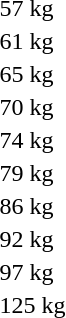<table>
<tr>
<td rowspan=2>57 kg</td>
<td rowspan=2></td>
<td rowspan=2></td>
<td></td>
</tr>
<tr>
<td></td>
</tr>
<tr>
<td rowspan=2>61 kg</td>
<td rowspan=2></td>
<td rowspan=2></td>
<td></td>
</tr>
<tr>
<td></td>
</tr>
<tr>
<td rowspan=2>65 kg</td>
<td rowspan=2></td>
<td rowspan=2></td>
<td></td>
</tr>
<tr>
<td></td>
</tr>
<tr>
<td rowspan=2>70 kg</td>
<td rowspan=2></td>
<td rowspan=2></td>
<td></td>
</tr>
<tr>
<td></td>
</tr>
<tr>
<td rowspan=2>74 kg</td>
<td rowspan=2></td>
<td rowspan=2></td>
<td></td>
</tr>
<tr>
<td></td>
</tr>
<tr>
<td>79 kg</td>
<td></td>
<td></td>
<td></td>
</tr>
<tr>
<td rowspan=2>86 kg</td>
<td rowspan=2></td>
<td rowspan=2></td>
<td></td>
</tr>
<tr>
<td></td>
</tr>
<tr>
<td rowspan=2>92 kg</td>
<td rowspan=2></td>
<td rowspan=2></td>
<td></td>
</tr>
<tr>
<td></td>
</tr>
<tr>
<td rowspan=2>97 kg</td>
<td rowspan=2></td>
<td rowspan=2></td>
<td></td>
</tr>
<tr>
<td></td>
</tr>
<tr>
<td>125 kg</td>
<td></td>
<td></td>
<td></td>
</tr>
</table>
